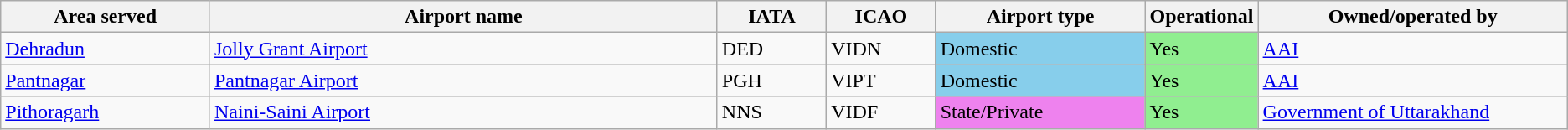<table class="sortable wikitable"style="text-align:left;"style="font-size: 85%">
<tr>
<th style="width:10em;">Area served</th>
<th style="width:25em;">Airport name</th>
<th style="width:5em;">IATA</th>
<th style="width:5em;">ICAO</th>
<th style="width:10em;">Airport type</th>
<th style="width:5em;">Operational</th>
<th style="width:15em;">Owned/operated by</th>
</tr>
<tr>
<td><a href='#'>Dehradun</a></td>
<td><a href='#'>Jolly Grant Airport</a></td>
<td>DED</td>
<td>VIDN</td>
<td style="background:skyblue;">Domestic</td>
<td style="background:lightgreen;">Yes</td>
<td><a href='#'>AAI</a></td>
</tr>
<tr>
<td><a href='#'>Pantnagar</a></td>
<td><a href='#'>Pantnagar Airport</a></td>
<td>PGH</td>
<td>VIPT</td>
<td style="background:skyblue;">Domestic</td>
<td style="background:lightgreen;">Yes</td>
<td><a href='#'>AAI</a></td>
</tr>
<tr>
<td><a href='#'>Pithoragarh</a></td>
<td><a href='#'>Naini-Saini Airport</a></td>
<td>NNS</td>
<td>VIDF</td>
<td style="background:violet;">State/Private</td>
<td style="background:lightgreen;">Yes</td>
<td><a href='#'>Government of Uttarakhand</a></td>
</tr>
</table>
